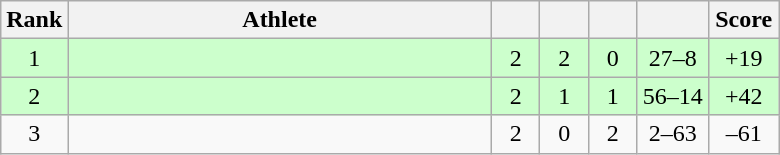<table class="wikitable" style="text-align: center;">
<tr>
<th width=25>Rank</th>
<th width=275>Athlete</th>
<th width=25></th>
<th width=25></th>
<th width=25></th>
<th width=40></th>
<th width=40>Score</th>
</tr>
<tr bgcolor=ccffcc>
<td>1</td>
<td align=left></td>
<td>2</td>
<td>2</td>
<td>0</td>
<td>27–8</td>
<td>+19</td>
</tr>
<tr bgcolor=ccffcc>
<td>2</td>
<td align=left></td>
<td>2</td>
<td>1</td>
<td>1</td>
<td>56–14</td>
<td>+42</td>
</tr>
<tr>
<td>3</td>
<td align=left></td>
<td>2</td>
<td>0</td>
<td>2</td>
<td>2–63</td>
<td>–61</td>
</tr>
</table>
